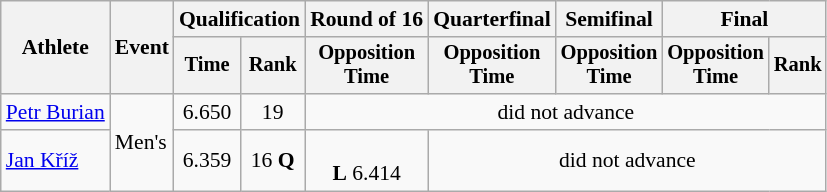<table class=wikitable style=font-size:90% align=center>
<tr>
<th rowspan=2>Athlete</th>
<th rowspan=2>Event</th>
<th colspan=2>Qualification</th>
<th>Round of 16</th>
<th>Quarterfinal</th>
<th>Semifinal</th>
<th colspan=2>Final</th>
</tr>
<tr style=font-size:95%>
<th>Time</th>
<th>Rank</th>
<th>Opposition<br>Time</th>
<th>Opposition<br>Time</th>
<th>Opposition<br>Time</th>
<th>Opposition<br>Time</th>
<th>Rank</th>
</tr>
<tr align=center>
<td align=left><a href='#'>Petr Burian</a></td>
<td rowspan=2 align=left>Men's</td>
<td>6.650</td>
<td>19</td>
<td colspan=5>did not advance</td>
</tr>
<tr align=center>
<td align=left><a href='#'>Jan Kříž</a></td>
<td>6.359</td>
<td>16 <strong>Q</strong></td>
<td><br><strong>L</strong> 6.414</td>
<td colspan=4>did not advance</td>
</tr>
</table>
